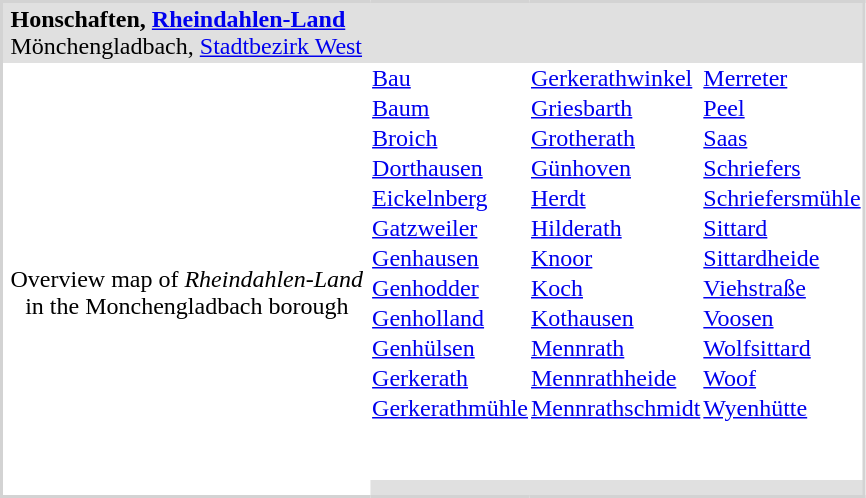<table class="nowraplinks" style="border: 2px #D3D3D3 solid; border-collapse: collapse;">
<tr>
<td colspan="4" style="background-color: #E0E0E0; padding: 2px 0 2px 5px; text-align: left;"><strong>Honschaften, <a href='#'>Rheindahlen-Land</a></strong><br><span>Mönchengladbach, <a href='#'>Stadtbezirk West</a></span></td>
</tr>
<tr>
<td rowspan=15 style="text-align: center; padding: 5px;"><br><span>Overview map of <em>Rheindahlen-Land</em><br>in the Monchengladbach borough</span></td>
</tr>
<tr>
<td><a href='#'>Bau</a></td>
<td><a href='#'>Gerkerathwinkel</a></td>
<td><a href='#'>Merreter</a></td>
</tr>
<tr>
<td><a href='#'>Baum</a></td>
<td><a href='#'>Griesbarth</a></td>
<td><a href='#'>Peel</a></td>
</tr>
<tr>
<td><a href='#'>Broich</a></td>
<td><a href='#'>Grotherath</a></td>
<td><a href='#'>Saas</a></td>
</tr>
<tr>
<td><a href='#'>Dorthausen</a></td>
<td><a href='#'>Günhoven</a></td>
<td><a href='#'>Schriefers</a></td>
</tr>
<tr>
<td><a href='#'>Eickelnberg</a></td>
<td><a href='#'>Herdt</a></td>
<td><a href='#'>Schriefersmühle</a></td>
</tr>
<tr>
<td><a href='#'>Gatzweiler</a></td>
<td><a href='#'>Hilderath</a></td>
<td><a href='#'>Sittard</a></td>
</tr>
<tr>
<td><a href='#'>Genhausen</a></td>
<td><a href='#'>Knoor</a></td>
<td><a href='#'>Sittardheide</a></td>
</tr>
<tr>
<td><a href='#'>Genhodder</a></td>
<td><a href='#'>Koch</a></td>
<td><a href='#'>Viehstraße</a></td>
</tr>
<tr>
<td><a href='#'>Genholland</a></td>
<td><a href='#'>Kothausen</a></td>
<td><a href='#'>Voosen</a></td>
</tr>
<tr>
<td><a href='#'>Genhülsen</a></td>
<td><a href='#'>Mennrath</a></td>
<td><a href='#'>Wolfsittard</a></td>
</tr>
<tr>
<td><a href='#'>Gerkerath</a></td>
<td><a href='#'>Mennrathheide</a></td>
<td><a href='#'>Woof</a></td>
</tr>
<tr>
<td><a href='#'>Gerkerathmühle</a></td>
<td><a href='#'>Mennrathschmidt</a></td>
<td><a href='#'>Wyenhütte</a></td>
</tr>
<tr>
<td><br><br></td>
</tr>
<tr>
<td colspan="4" style=" background-color: #E0E0E0; text-align: center; padding: 5px;"></td>
</tr>
</table>
